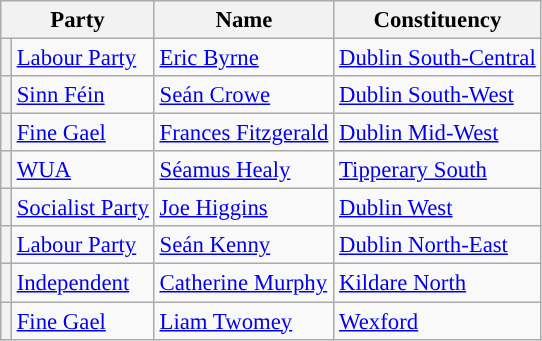<table class="wikitable" style="font-size: 95%;">
<tr>
<th colspan=2>Party</th>
<th>Name</th>
<th>Constituency</th>
</tr>
<tr>
<th style="background-color: "></th>
<td><a href='#'>Labour Party</a></td>
<td><a href='#'>Eric Byrne</a></td>
<td><a href='#'>Dublin South-Central</a></td>
</tr>
<tr>
<th style="background-color: "></th>
<td><a href='#'>Sinn Féin</a></td>
<td><a href='#'>Seán Crowe</a></td>
<td><a href='#'>Dublin South-West</a></td>
</tr>
<tr>
<th style="background-color: "></th>
<td><a href='#'>Fine Gael</a></td>
<td><a href='#'>Frances Fitzgerald</a></td>
<td><a href='#'>Dublin Mid-West</a></td>
</tr>
<tr>
<th style="background-color: "></th>
<td><a href='#'>WUA</a></td>
<td><a href='#'>Séamus Healy</a></td>
<td><a href='#'>Tipperary South</a></td>
</tr>
<tr>
<th style="background-color: "></th>
<td><a href='#'>Socialist Party</a></td>
<td><a href='#'>Joe Higgins</a></td>
<td><a href='#'>Dublin West</a></td>
</tr>
<tr>
<th style="background-color: "></th>
<td><a href='#'>Labour Party</a></td>
<td><a href='#'>Seán Kenny</a></td>
<td><a href='#'>Dublin North-East</a></td>
</tr>
<tr>
<th style="background-color: "></th>
<td><a href='#'>Independent</a></td>
<td><a href='#'>Catherine Murphy</a></td>
<td><a href='#'>Kildare North</a></td>
</tr>
<tr>
<th style="background-color: "></th>
<td><a href='#'>Fine Gael</a></td>
<td><a href='#'>Liam Twomey</a></td>
<td><a href='#'>Wexford</a></td>
</tr>
</table>
